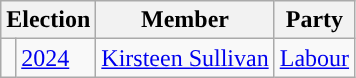<table class="wikitable">
<tr>
<th colspan="2">Election</th>
<th>Member</th>
<th>Party</th>
</tr>
<tr>
<td style="color:inherit;background-color: "></td>
<td><a href='#'>2024</a></td>
<td><a href='#'>Kirsteen Sullivan</a></td>
<td><a href='#'>Labour</a></td>
</tr>
</table>
